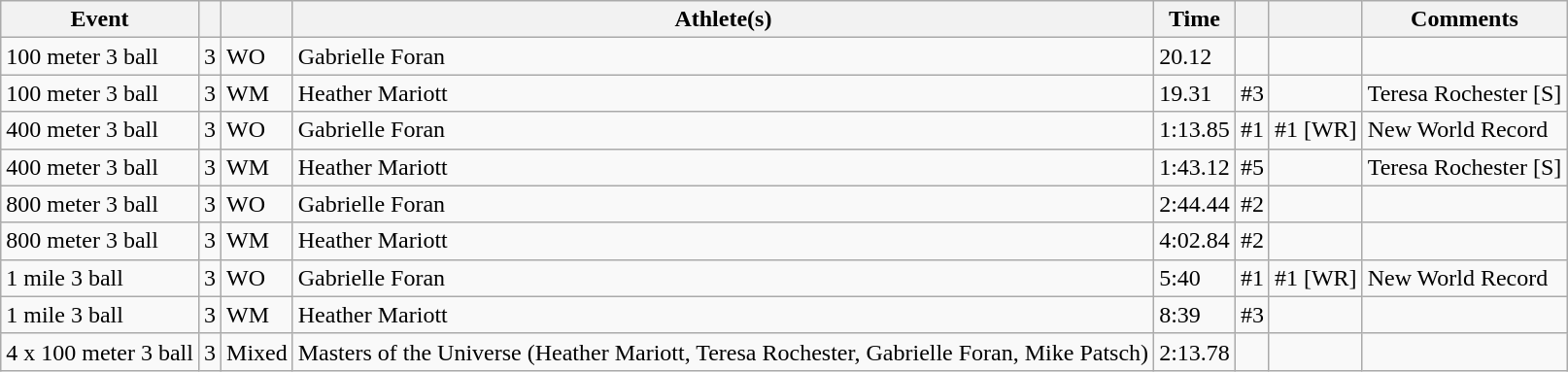<table class="wikitable sortable">
<tr>
<th>Event</th>
<th></th>
<th></th>
<th>Athlete(s)</th>
<th>Time</th>
<th></th>
<th></th>
<th>Comments</th>
</tr>
<tr>
<td>100 meter 3 ball</td>
<td>3</td>
<td>WO</td>
<td>Gabrielle Foran</td>
<td>20.12</td>
<td></td>
<td></td>
<td></td>
</tr>
<tr>
<td>100 meter 3 ball</td>
<td>3</td>
<td>WM</td>
<td>Heather Mariott</td>
<td>19.31</td>
<td>#3</td>
<td></td>
<td>Teresa Rochester [S]</td>
</tr>
<tr>
<td>400 meter 3 ball</td>
<td>3</td>
<td>WO</td>
<td>Gabrielle Foran</td>
<td>1:13.85</td>
<td>#1</td>
<td>#1 [WR]</td>
<td>New World Record</td>
</tr>
<tr>
<td>400 meter 3 ball</td>
<td>3</td>
<td>WM</td>
<td>Heather Mariott</td>
<td>1:43.12</td>
<td>#5</td>
<td></td>
<td>Teresa Rochester [S]</td>
</tr>
<tr>
<td>800 meter 3 ball</td>
<td>3</td>
<td>WO</td>
<td>Gabrielle Foran</td>
<td>2:44.44</td>
<td>#2</td>
<td></td>
<td></td>
</tr>
<tr>
<td>800 meter 3 ball</td>
<td>3</td>
<td>WM</td>
<td>Heather Mariott</td>
<td>4:02.84</td>
<td>#2</td>
<td></td>
<td></td>
</tr>
<tr>
<td>1 mile 3 ball</td>
<td>3</td>
<td>WO</td>
<td>Gabrielle Foran</td>
<td>5:40</td>
<td>#1</td>
<td>#1 [WR]</td>
<td>New World Record</td>
</tr>
<tr>
<td>1 mile 3 ball</td>
<td>3</td>
<td>WM</td>
<td>Heather Mariott</td>
<td>8:39</td>
<td>#3</td>
<td></td>
<td></td>
</tr>
<tr>
<td>4 x 100 meter 3 ball</td>
<td>3</td>
<td>Mixed</td>
<td>Masters of the Universe (Heather Mariott, Teresa Rochester, Gabrielle Foran, Mike Patsch)</td>
<td>2:13.78</td>
<td></td>
<td></td>
<td></td>
</tr>
</table>
